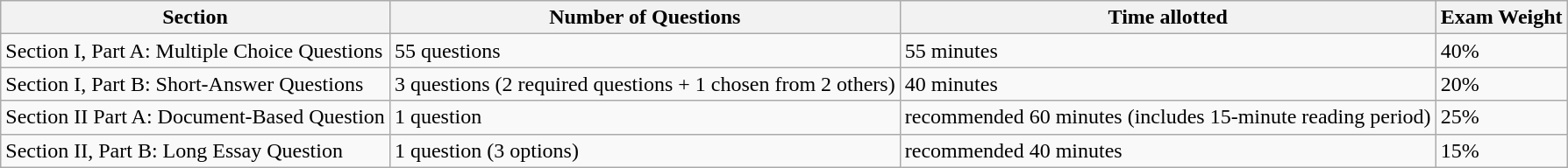<table class="wikitable">
<tr>
<th>Section</th>
<th>Number of Questions</th>
<th>Time allotted</th>
<th>Exam Weight</th>
</tr>
<tr>
<td>Section I, Part A: Multiple Choice Questions</td>
<td>55 questions</td>
<td>55 minutes</td>
<td>40%</td>
</tr>
<tr>
<td>Section I, Part B: Short-Answer Questions</td>
<td>3 questions (2 required questions + 1 chosen from 2 others)</td>
<td>40 minutes</td>
<td>20%</td>
</tr>
<tr>
<td>Section II Part A: Document-Based Question</td>
<td>1 question</td>
<td>recommended 60 minutes (includes 15-minute reading period)</td>
<td>25%</td>
</tr>
<tr>
<td>Section II, Part B: Long Essay Question</td>
<td>1 question (3 options)</td>
<td>recommended 40 minutes</td>
<td>15%</td>
</tr>
</table>
